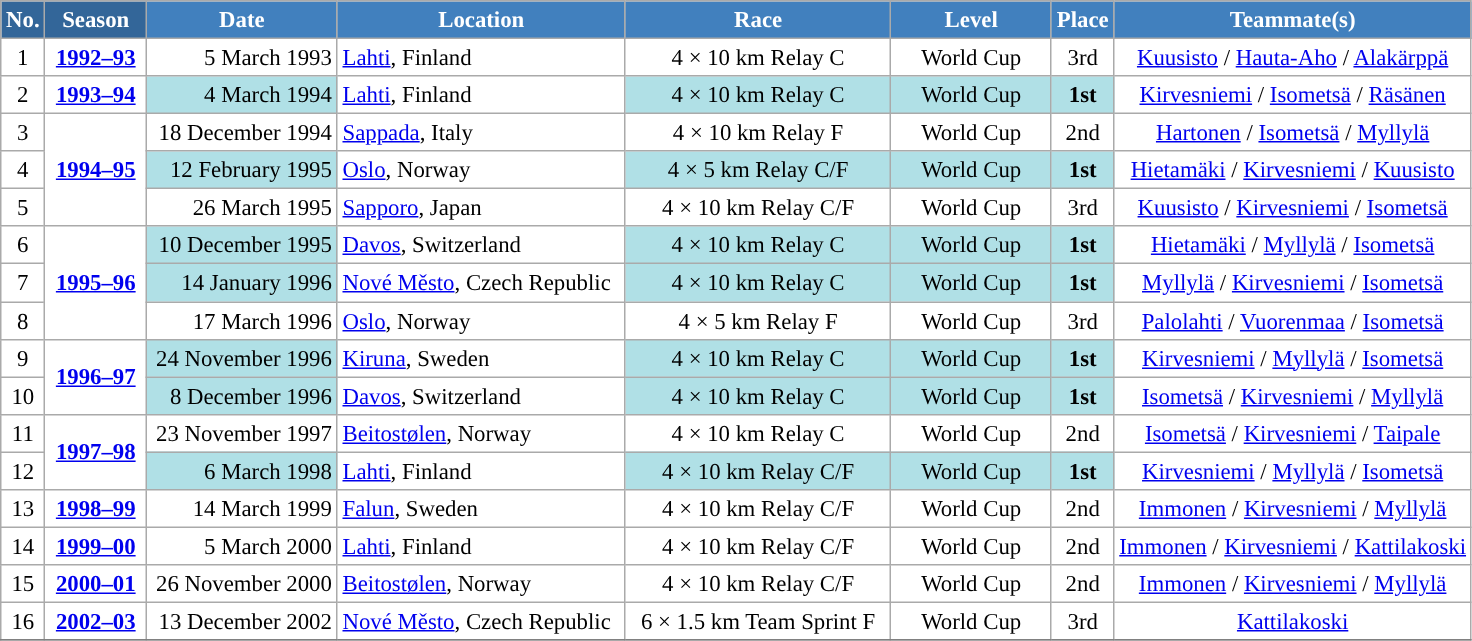<table class="wikitable sortable" style="font-size:95%; text-align:center; border:grey solid 1px; border-collapse:collapse; background:#ffffff;">
<tr style="background:#efefef;">
<th style="background-color:#369; color:white;">No.</th>
<th style="background-color:#369; color:white;">Season</th>
<th style="background-color:#4180be; color:white; width:120px;">Date</th>
<th style="background-color:#4180be; color:white; width:185px;">Location</th>
<th style="background-color:#4180be; color:white; width:170px;">Race</th>
<th style="background-color:#4180be; color:white; width:100px;">Level</th>
<th style="background-color:#4180be; color:white;">Place</th>
<th style="background-color:#4180be; color:white;">Teammate(s)</th>
</tr>
<tr>
<td align=center>1</td>
<td rowspan=1 align=center><strong><a href='#'>1992–93</a></strong></td>
<td align=right>5 March 1993</td>
<td align=left> <a href='#'>Lahti</a>, Finland</td>
<td>4 × 10 km Relay C</td>
<td>World Cup</td>
<td>3rd</td>
<td><a href='#'>Kuusisto</a> / <a href='#'>Hauta-Aho</a> / <a href='#'>Alakärppä</a></td>
</tr>
<tr>
<td align=center>2</td>
<td rowspan=1 align=center><strong><a href='#'>1993–94</a></strong></td>
<td bgcolor="#BOEOE6" align=right>4 March 1994</td>
<td align=left> <a href='#'>Lahti</a>, Finland</td>
<td bgcolor="#BOEOE6">4 × 10 km Relay C</td>
<td bgcolor="#BOEOE6">World Cup</td>
<td bgcolor="#BOEOE6"><strong>1st</strong></td>
<td><a href='#'>Kirvesniemi</a> / <a href='#'>Isometsä</a> / <a href='#'>Räsänen</a></td>
</tr>
<tr>
<td align=center>3</td>
<td rowspan=3 align=center><strong> <a href='#'>1994–95</a> </strong></td>
<td align=right>18 December 1994</td>
<td align=left> <a href='#'>Sappada</a>, Italy</td>
<td>4 × 10 km Relay F</td>
<td>World Cup</td>
<td>2nd</td>
<td><a href='#'>Hartonen</a> / <a href='#'>Isometsä</a> / <a href='#'>Myllylä</a></td>
</tr>
<tr>
<td align=center>4</td>
<td bgcolor="#BOEOE6" align=right>12 February 1995</td>
<td align=left> <a href='#'>Oslo</a>, Norway</td>
<td bgcolor="#BOEOE6">4 × 5 km Relay C/F</td>
<td bgcolor="#BOEOE6">World Cup</td>
<td bgcolor="#BOEOE6"><strong>1st</strong></td>
<td><a href='#'>Hietamäki</a> / <a href='#'>Kirvesniemi</a> / <a href='#'>Kuusisto</a></td>
</tr>
<tr>
<td align=center>5</td>
<td align=right>26 March 1995</td>
<td align=left> <a href='#'>Sapporo</a>, Japan</td>
<td>4 × 10 km Relay C/F</td>
<td>World Cup</td>
<td>3rd</td>
<td><a href='#'>Kuusisto</a> / <a href='#'>Kirvesniemi</a> / <a href='#'>Isometsä</a></td>
</tr>
<tr>
<td align=center>6</td>
<td rowspan=3 align=center><strong><a href='#'>1995–96</a></strong></td>
<td bgcolor="#BOEOE6" align=right>10 December 1995</td>
<td align=left> <a href='#'>Davos</a>, Switzerland</td>
<td bgcolor="#BOEOE6">4 × 10 km Relay C</td>
<td bgcolor="#BOEOE6">World Cup</td>
<td bgcolor="#BOEOE6"><strong>1st</strong></td>
<td><a href='#'>Hietamäki</a> / <a href='#'>Myllylä</a> / <a href='#'>Isometsä</a></td>
</tr>
<tr>
<td align=center>7</td>
<td bgcolor="#BOEOE6" align=right>14 January 1996</td>
<td align=left> <a href='#'>Nové Město</a>, Czech Republic</td>
<td bgcolor="#BOEOE6">4 × 10 km Relay C</td>
<td bgcolor="#BOEOE6">World Cup</td>
<td bgcolor="#BOEOE6"><strong>1st</strong></td>
<td><a href='#'>Myllylä</a> / <a href='#'>Kirvesniemi</a> / <a href='#'>Isometsä</a></td>
</tr>
<tr>
<td align=center>8</td>
<td align=right>17 March 1996</td>
<td align=left> <a href='#'>Oslo</a>, Norway</td>
<td>4 × 5 km Relay F</td>
<td>World Cup</td>
<td>3rd</td>
<td><a href='#'>Palolahti</a> / <a href='#'>Vuorenmaa</a> / <a href='#'>Isometsä</a></td>
</tr>
<tr>
<td align=center>9</td>
<td rowspan=2 align=center><strong><a href='#'>1996–97</a></strong></td>
<td bgcolor="#BOEOE6" align=right>24 November 1996</td>
<td align=left> <a href='#'>Kiruna</a>, Sweden</td>
<td bgcolor="#BOEOE6">4 × 10 km Relay C</td>
<td bgcolor="#BOEOE6">World Cup</td>
<td bgcolor="#BOEOE6"><strong>1st</strong></td>
<td><a href='#'>Kirvesniemi</a> / <a href='#'>Myllylä</a> / <a href='#'>Isometsä</a></td>
</tr>
<tr>
<td align=center>10</td>
<td bgcolor="#BOEOE6" align=right>8 December 1996</td>
<td align=left> <a href='#'>Davos</a>, Switzerland</td>
<td bgcolor="#BOEOE6">4 × 10 km Relay C</td>
<td bgcolor="#BOEOE6">World Cup</td>
<td bgcolor="#BOEOE6"><strong>1st</strong></td>
<td><a href='#'>Isometsä</a> / <a href='#'>Kirvesniemi</a> / <a href='#'>Myllylä</a></td>
</tr>
<tr>
<td align=center>11</td>
<td rowspan=2 align=center><strong> <a href='#'>1997–98</a> </strong></td>
<td align=right>23 November 1997</td>
<td align=left> <a href='#'>Beitostølen</a>, Norway</td>
<td>4 × 10 km Relay C</td>
<td>World Cup</td>
<td>2nd</td>
<td><a href='#'>Isometsä</a> / <a href='#'>Kirvesniemi</a> / <a href='#'>Taipale</a></td>
</tr>
<tr>
<td align=center>12</td>
<td bgcolor="#BOEOE6" align=right>6 March 1998</td>
<td align=left> <a href='#'>Lahti</a>, Finland</td>
<td bgcolor="#BOEOE6">4 × 10 km Relay C/F</td>
<td bgcolor="#BOEOE6">World Cup</td>
<td bgcolor="#BOEOE6"><strong>1st</strong></td>
<td><a href='#'>Kirvesniemi</a> / <a href='#'>Myllylä</a> / <a href='#'>Isometsä</a></td>
</tr>
<tr>
<td align=center>13</td>
<td rowspan=1 align=center><strong> <a href='#'>1998–99</a> </strong></td>
<td align=right>14 March 1999</td>
<td align=left> <a href='#'>Falun</a>, Sweden</td>
<td>4 × 10 km Relay C/F</td>
<td>World Cup</td>
<td>2nd</td>
<td><a href='#'>Immonen</a> / <a href='#'>Kirvesniemi</a> / <a href='#'>Myllylä</a></td>
</tr>
<tr>
<td align=center>14</td>
<td rowspan=1 align=center><strong><a href='#'>1999–00</a></strong></td>
<td align=right>5 March 2000</td>
<td align=left> <a href='#'>Lahti</a>, Finland</td>
<td>4 × 10 km Relay C/F</td>
<td>World Cup</td>
<td>2nd</td>
<td><a href='#'>Immonen</a> / <a href='#'>Kirvesniemi</a> / <a href='#'>Kattilakoski</a></td>
</tr>
<tr>
<td align=center>15</td>
<td rowspan=1 align=center><strong> <a href='#'>2000–01</a> </strong></td>
<td align=right>26 November 2000</td>
<td align=left> <a href='#'>Beitostølen</a>, Norway</td>
<td>4 × 10 km Relay C/F</td>
<td>World Cup</td>
<td>2nd</td>
<td><a href='#'>Immonen</a> / <a href='#'>Kirvesniemi</a> / <a href='#'>Myllylä</a></td>
</tr>
<tr>
<td align=center>16</td>
<td rowspan=1 align=center><strong><a href='#'>2002–03</a></strong></td>
<td align=right>13 December 2002</td>
<td align=left> <a href='#'>Nové Město</a>, Czech Republic</td>
<td>6 × 1.5 km Team Sprint F</td>
<td>World Cup</td>
<td>3rd</td>
<td><a href='#'>Kattilakoski</a></td>
</tr>
<tr>
</tr>
</table>
